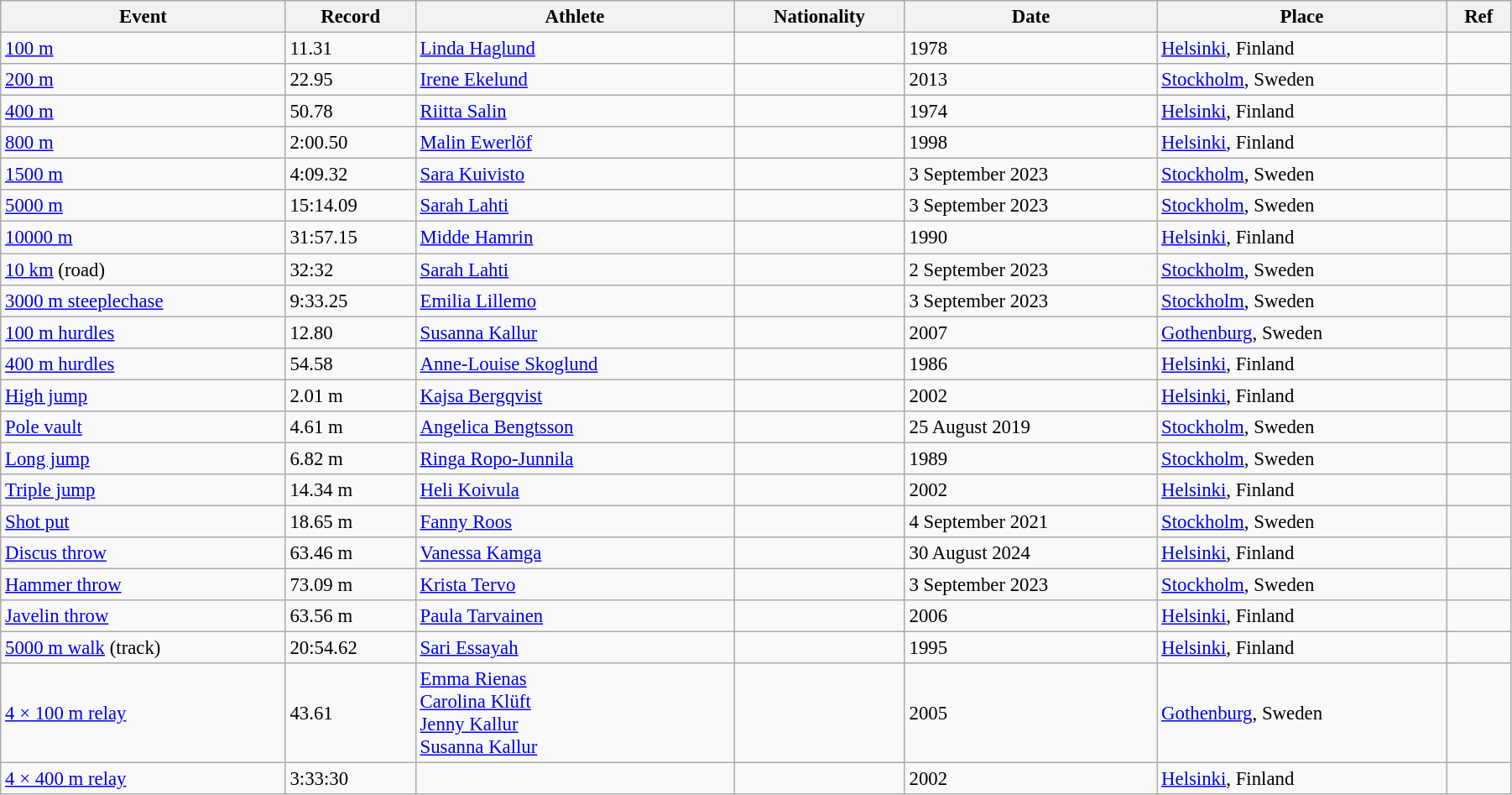<table class="wikitable" style="font-size:95%; width: 95%;">
<tr>
<th>Event</th>
<th>Record</th>
<th>Athlete</th>
<th>Nationality</th>
<th>Date</th>
<th>Place</th>
<th>Ref</th>
</tr>
<tr>
<td><a href='#'>100 m</a></td>
<td>11.31</td>
<td><a href='#'>Linda Haglund</a></td>
<td></td>
<td>1978</td>
<td><a href='#'>Helsinki</a>, Finland</td>
<td></td>
</tr>
<tr>
<td><a href='#'>200 m</a></td>
<td>22.95</td>
<td><a href='#'>Irene Ekelund</a></td>
<td></td>
<td>2013</td>
<td><a href='#'>Stockholm</a>, Sweden</td>
<td></td>
</tr>
<tr>
<td><a href='#'>400 m</a></td>
<td>50.78</td>
<td><a href='#'>Riitta Salin</a></td>
<td></td>
<td>1974</td>
<td><a href='#'>Helsinki</a>, Finland</td>
<td></td>
</tr>
<tr>
<td><a href='#'>800 m</a></td>
<td>2:00.50</td>
<td><a href='#'>Malin Ewerlöf</a></td>
<td></td>
<td>1998</td>
<td><a href='#'>Helsinki</a>, Finland</td>
<td></td>
</tr>
<tr>
<td><a href='#'>1500 m</a></td>
<td>4:09.32</td>
<td><a href='#'>Sara Kuivisto</a></td>
<td></td>
<td>3 September 2023</td>
<td><a href='#'>Stockholm</a>, Sweden</td>
<td></td>
</tr>
<tr>
<td><a href='#'>5000 m</a></td>
<td>15:14.09</td>
<td><a href='#'>Sarah Lahti</a></td>
<td></td>
<td>3 September 2023</td>
<td><a href='#'>Stockholm</a>, Sweden</td>
<td></td>
</tr>
<tr>
<td><a href='#'>10000 m</a></td>
<td>31:57.15</td>
<td><a href='#'>Midde Hamrin</a></td>
<td></td>
<td>1990</td>
<td><a href='#'>Helsinki</a>, Finland</td>
<td></td>
</tr>
<tr>
<td><a href='#'>10 km</a> (road)</td>
<td>32:32</td>
<td><a href='#'>Sarah Lahti</a></td>
<td></td>
<td>2 September 2023</td>
<td><a href='#'>Stockholm</a>, Sweden</td>
<td></td>
</tr>
<tr>
<td><a href='#'>3000 m steeplechase</a></td>
<td>9:33.25</td>
<td><a href='#'>Emilia Lillemo</a></td>
<td></td>
<td>3 September 2023</td>
<td><a href='#'>Stockholm</a>, Sweden</td>
<td></td>
</tr>
<tr>
<td><a href='#'>100 m hurdles</a></td>
<td>12.80</td>
<td><a href='#'>Susanna Kallur</a></td>
<td></td>
<td>2007</td>
<td><a href='#'>Gothenburg</a>, Sweden</td>
<td></td>
</tr>
<tr>
<td><a href='#'>400 m hurdles</a></td>
<td>54.58</td>
<td><a href='#'>Anne-Louise Skoglund</a></td>
<td></td>
<td>1986</td>
<td><a href='#'>Helsinki</a>, Finland</td>
<td></td>
</tr>
<tr>
<td><a href='#'>High jump</a></td>
<td>2.01 m</td>
<td><a href='#'>Kajsa Bergqvist</a></td>
<td></td>
<td>2002</td>
<td><a href='#'>Helsinki</a>, Finland</td>
<td></td>
</tr>
<tr>
<td><a href='#'>Pole vault</a></td>
<td>4.61 m</td>
<td><a href='#'>Angelica Bengtsson</a></td>
<td></td>
<td>25 August 2019</td>
<td><a href='#'>Stockholm</a>, Sweden</td>
<td></td>
</tr>
<tr>
<td><a href='#'>Long jump</a></td>
<td>6.82 m</td>
<td><a href='#'>Ringa Ropo-Junnila</a></td>
<td></td>
<td>1989</td>
<td><a href='#'>Stockholm</a>, Sweden</td>
<td></td>
</tr>
<tr>
<td><a href='#'>Triple jump</a></td>
<td>14.34 m</td>
<td><a href='#'>Heli Koivula</a></td>
<td></td>
<td>2002</td>
<td><a href='#'>Helsinki</a>, Finland</td>
<td></td>
</tr>
<tr>
<td><a href='#'>Shot put</a></td>
<td>18.65 m</td>
<td><a href='#'>Fanny Roos</a></td>
<td></td>
<td>4 September 2021</td>
<td><a href='#'>Stockholm</a>, Sweden</td>
<td></td>
</tr>
<tr>
<td><a href='#'>Discus throw</a></td>
<td>63.46 m</td>
<td><a href='#'>Vanessa Kamga</a></td>
<td></td>
<td>30 August 2024</td>
<td><a href='#'>Helsinki</a>, Finland</td>
<td></td>
</tr>
<tr>
<td><a href='#'>Hammer throw</a></td>
<td>73.09 m</td>
<td><a href='#'>Krista Tervo</a></td>
<td></td>
<td>3 September 2023</td>
<td><a href='#'>Stockholm</a>, Sweden</td>
<td></td>
</tr>
<tr>
<td><a href='#'>Javelin throw</a></td>
<td>63.56 m</td>
<td><a href='#'>Paula Tarvainen</a></td>
<td></td>
<td>2006</td>
<td><a href='#'>Helsinki</a>, Finland</td>
<td></td>
</tr>
<tr>
<td><a href='#'>5000 m walk</a> (track)</td>
<td>20:54.62</td>
<td><a href='#'>Sari Essayah</a></td>
<td></td>
<td>1995</td>
<td><a href='#'>Helsinki</a>, Finland</td>
<td></td>
</tr>
<tr>
<td><a href='#'>4 × 100 m relay</a></td>
<td>43.61</td>
<td><a href='#'>Emma Rienas</a><br><a href='#'>Carolina Klüft</a><br><a href='#'>Jenny Kallur</a><br><a href='#'>Susanna Kallur</a></td>
<td></td>
<td>2005</td>
<td><a href='#'>Gothenburg</a>, Sweden</td>
<td></td>
</tr>
<tr>
<td><a href='#'>4 × 400 m relay</a></td>
<td>3:33:30</td>
<td></td>
<td></td>
<td>2002</td>
<td><a href='#'>Helsinki</a>, Finland</td>
<td></td>
</tr>
</table>
